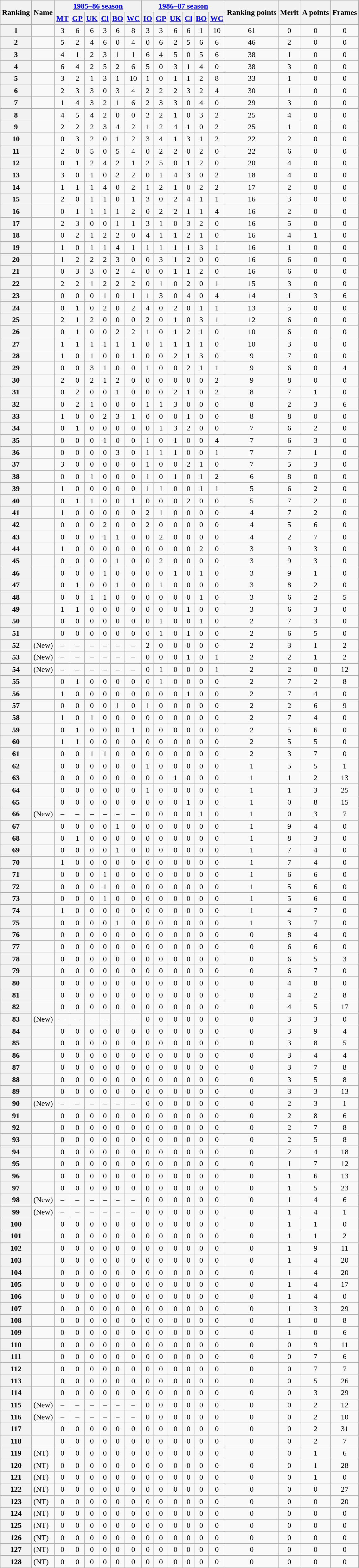<table class="wikitable sortable" style="text-align:center">
<tr>
<th scope="col" rowspan=2>Ranking</th>
<th scope="col" rowspan=2>Name</th>
<th !scope=colgroup colspan=6><a href='#'>1985–86 season</a></th>
<th !scope=colgroup colspan=6><a href='#'>1986–87 season</a></th>
<th scope="col" rowspan=2>Ranking points</th>
<th scope="col" rowspan=2>Merit</th>
<th scope="col" rowspan=2>A points</th>
<th scope="col" rowspan=2>Frames</th>
</tr>
<tr>
<th scope="col" data-sort-type=text><a href='#'>MT</a></th>
<th scope="col" data-sort-type=text><a href='#'>GP</a></th>
<th scope="col" data-sort-type=text><a href='#'>UK</a></th>
<th scope="col" data-sort-type=text><a href='#'>Cl</a></th>
<th scope="col" data-sort-type=text><a href='#'>BO</a></th>
<th scope="col" data-sort-type=text><a href='#'>WC</a></th>
<th scope="col" data-sort-type=text><a href='#'>IO</a></th>
<th scope="col" data-sort-type=text><a href='#'>GP</a></th>
<th scope="col" data-sort-type=text><a href='#'>UK</a></th>
<th scope="col" data-sort-type=text><a href='#'>Cl</a></th>
<th scope="col" data-sort-type=text><a href='#'>BO</a></th>
<th scope="col" data-sort-type=text><a href='#'>WC</a></th>
</tr>
<tr>
<th scope=row>1</th>
<td data-sort-value="Davis, Steve" align=left></td>
<td>3</td>
<td>6</td>
<td>6</td>
<td>3</td>
<td>6</td>
<td>8</td>
<td>3</td>
<td>3</td>
<td>6</td>
<td>6</td>
<td>1</td>
<td>10</td>
<td>61</td>
<td>0</td>
<td>0</td>
<td>0</td>
</tr>
<tr>
<th scope=row>2</th>
<td data-sort-value="White, Jimmy" align=left></td>
<td>5</td>
<td>2</td>
<td>4</td>
<td>6</td>
<td>0</td>
<td>4</td>
<td>0</td>
<td>6</td>
<td>2</td>
<td>5</td>
<td>6</td>
<td>6</td>
<td>46</td>
<td>2</td>
<td>0</td>
<td>0</td>
</tr>
<tr>
<th scope=row>3</th>
<td data-sort-value="Foulds, Neal" align=left></td>
<td>4</td>
<td>1</td>
<td>2</td>
<td>3</td>
<td>1</td>
<td>1</td>
<td>6</td>
<td>4</td>
<td>5</td>
<td>0</td>
<td>5</td>
<td>6</td>
<td>38</td>
<td>1</td>
<td>0</td>
<td>0</td>
</tr>
<tr>
<th scope=row>4</th>
<td data-sort-value="Thorburn, Cliff" align=left></td>
<td>6</td>
<td>4</td>
<td>2</td>
<td>5</td>
<td>2</td>
<td>6</td>
<td>5</td>
<td>0</td>
<td>3</td>
<td>1</td>
<td>4</td>
<td>0</td>
<td>38</td>
<td>3</td>
<td>0</td>
<td>0</td>
</tr>
<tr>
<th scope=row>5</th>
<td data-sort-value="Johnson, Joe" align=left></td>
<td>3</td>
<td>2</td>
<td>1</td>
<td>3</td>
<td>1</td>
<td>10</td>
<td>1</td>
<td>0</td>
<td>1</td>
<td>1</td>
<td>2</td>
<td>8</td>
<td>33</td>
<td>1</td>
<td>0</td>
<td>0</td>
</tr>
<tr>
<th scope=row>6</th>
<td data-sort-value="Griffiths, Terry" align=left></td>
<td>2</td>
<td>3</td>
<td>3</td>
<td>0</td>
<td>3</td>
<td>4</td>
<td>2</td>
<td>2</td>
<td>2</td>
<td>3</td>
<td>2</td>
<td>4</td>
<td>30</td>
<td>1</td>
<td>0</td>
<td>0</td>
</tr>
<tr>
<th scope=row>7</th>
<td data-sort-value="Knowles, Tony" align=left></td>
<td>1</td>
<td>4</td>
<td>3</td>
<td>2</td>
<td>1</td>
<td>6</td>
<td>2</td>
<td>3</td>
<td>3</td>
<td>0</td>
<td>4</td>
<td>0</td>
<td>29</td>
<td>3</td>
<td>0</td>
<td>0</td>
</tr>
<tr>
<th scope=row>8</th>
<td data-sort-value="Taylor, Dennis" align=left></td>
<td>4</td>
<td>5</td>
<td>4</td>
<td>2</td>
<td>0</td>
<td>0</td>
<td>2</td>
<td>2</td>
<td>1</td>
<td>0</td>
<td>3</td>
<td>2</td>
<td>25</td>
<td>4</td>
<td>0</td>
<td>0</td>
</tr>
<tr>
<th scope=row>9</th>
<td data-sort-value="Higgins, Alex" align=left></td>
<td>2</td>
<td>2</td>
<td>2</td>
<td>3</td>
<td>4</td>
<td>2</td>
<td>1</td>
<td>2</td>
<td>4</td>
<td>1</td>
<td>0</td>
<td>2</td>
<td>25</td>
<td>1</td>
<td>0</td>
<td>0</td>
</tr>
<tr>
<th scope=row>10</th>
<td data-sort-value="Francisco, Silvino" align=left></td>
<td>0</td>
<td>3</td>
<td>2</td>
<td>0</td>
<td>1</td>
<td>2</td>
<td>3</td>
<td>4</td>
<td>1</td>
<td>3</td>
<td>1</td>
<td>2</td>
<td>22</td>
<td>2</td>
<td>0</td>
<td>0</td>
</tr>
<tr>
<th scope=row>11</th>
<td data-sort-value="Thorne, Willie" align=left></td>
<td>2</td>
<td>0</td>
<td>5</td>
<td>0</td>
<td>5</td>
<td>4</td>
<td>0</td>
<td>2</td>
<td>2</td>
<td>0</td>
<td>2</td>
<td>0</td>
<td>22</td>
<td>6</td>
<td>0</td>
<td>0</td>
</tr>
<tr>
<th scope=row>12</th>
<td data-sort-value="Williams, Rex" align=left></td>
<td>0</td>
<td>1</td>
<td>2</td>
<td>4</td>
<td>2</td>
<td>1</td>
<td>2</td>
<td>5</td>
<td>0</td>
<td>1</td>
<td>2</td>
<td>0</td>
<td>20</td>
<td>4</td>
<td>0</td>
<td>0</td>
</tr>
<tr>
<th scope=row>13</th>
<td data-sort-value="Parrott, John" align=left></td>
<td>3</td>
<td>0</td>
<td>1</td>
<td>0</td>
<td>2</td>
<td>2</td>
<td>0</td>
<td>1</td>
<td>4</td>
<td>3</td>
<td>0</td>
<td>2</td>
<td>18</td>
<td>4</td>
<td>0</td>
<td>0</td>
</tr>
<tr>
<th scope=row>14</th>
<td data-sort-value="Mountjoy, Doug" align=left></td>
<td>1</td>
<td>1</td>
<td>1</td>
<td>4</td>
<td>0</td>
<td>2</td>
<td>1</td>
<td>2</td>
<td>1</td>
<td>0</td>
<td>2</td>
<td>2</td>
<td>17</td>
<td>2</td>
<td>0</td>
<td>0</td>
</tr>
<tr>
<th scope=row>15</th>
<td data-sort-value="Reynolds, Dean" align=left></td>
<td>2</td>
<td>0</td>
<td>1</td>
<td>1</td>
<td>0</td>
<td>1</td>
<td>3</td>
<td>0</td>
<td>2</td>
<td>4</td>
<td>1</td>
<td>1</td>
<td>16</td>
<td>3</td>
<td>0</td>
<td>0</td>
</tr>
<tr>
<th scope=row>16</th>
<td data-sort-value="Hallett, Mike" align=left></td>
<td>0</td>
<td>1</td>
<td>1</td>
<td>1</td>
<td>1</td>
<td>2</td>
<td>0</td>
<td>2</td>
<td>2</td>
<td>1</td>
<td>1</td>
<td>4</td>
<td>16</td>
<td>2</td>
<td>0</td>
<td>0</td>
</tr>
<tr>
<th scope=row>17</th>
<td data-sort-value="Wilson, Cliff" align=left></td>
<td>2</td>
<td>3</td>
<td>0</td>
<td>0</td>
<td>1</td>
<td>1</td>
<td>3</td>
<td>1</td>
<td>0</td>
<td>3</td>
<td>2</td>
<td>0</td>
<td>16</td>
<td>5</td>
<td>0</td>
<td>0</td>
</tr>
<tr>
<th scope=row>18</th>
<td data-sort-value="Francisco, Peter" align=left></td>
<td>0</td>
<td>2</td>
<td>1</td>
<td>2</td>
<td>2</td>
<td>0</td>
<td>4</td>
<td>1</td>
<td>1</td>
<td>2</td>
<td>1</td>
<td>0</td>
<td>16</td>
<td>4</td>
<td>1</td>
<td>0</td>
</tr>
<tr>
<th scope=row>19</th>
<td data-sort-value="Virgo, John" align=left></td>
<td>1</td>
<td>0</td>
<td>1</td>
<td>1</td>
<td>4</td>
<td>1</td>
<td>1</td>
<td>1</td>
<td>1</td>
<td>1</td>
<td>3</td>
<td>1</td>
<td>16</td>
<td>1</td>
<td>0</td>
<td>0</td>
</tr>
<tr>
<th scope=row>20</th>
<td data-sort-value="Meo, Tony" align=left></td>
<td>1</td>
<td>2</td>
<td>2</td>
<td>2</td>
<td>3</td>
<td>0</td>
<td>0</td>
<td>3</td>
<td>1</td>
<td>2</td>
<td>0</td>
<td>0</td>
<td>16</td>
<td>6</td>
<td>0</td>
<td>0</td>
</tr>
<tr>
<th scope=row>21</th>
<td data-sort-value="Stevens, Kirk" align=left></td>
<td>0</td>
<td>3</td>
<td>3</td>
<td>0</td>
<td>2</td>
<td>4</td>
<td>0</td>
<td>0</td>
<td>1</td>
<td>1</td>
<td>2</td>
<td>0</td>
<td>16</td>
<td>6</td>
<td>0</td>
<td>0</td>
</tr>
<tr>
<th scope=row>22</th>
<td data-sort-value="Campbell, John" align=left></td>
<td>2</td>
<td>2</td>
<td>1</td>
<td>2</td>
<td>2</td>
<td>2</td>
<td>0</td>
<td>1</td>
<td>0</td>
<td>2</td>
<td>0</td>
<td>1</td>
<td>15</td>
<td>3</td>
<td>0</td>
<td>0</td>
</tr>
<tr>
<th scope=row>23</th>
<td data-sort-value="Hendry, Stephen" align=left></td>
<td>0</td>
<td>0</td>
<td>0</td>
<td>1</td>
<td>0</td>
<td>1</td>
<td>1</td>
<td>3</td>
<td>0</td>
<td>4</td>
<td>0</td>
<td>4</td>
<td>14</td>
<td>1</td>
<td>3</td>
<td>6</td>
</tr>
<tr>
<th scope=row>24</th>
<td data-sort-value="Hughes, Eugene" align=left></td>
<td>0</td>
<td>1</td>
<td>0</td>
<td>2</td>
<td>0</td>
<td>2</td>
<td>4</td>
<td>0</td>
<td>2</td>
<td>0</td>
<td>1</td>
<td>1</td>
<td>13</td>
<td>5</td>
<td>0</td>
<td>0</td>
</tr>
<tr>
<th scope=row>25</th>
<td data-sort-value="Taylor, David" align=left></td>
<td>2</td>
<td>1</td>
<td>2</td>
<td>0</td>
<td>0</td>
<td>0</td>
<td>2</td>
<td>0</td>
<td>1</td>
<td>0</td>
<td>3</td>
<td>1</td>
<td>12</td>
<td>6</td>
<td>0</td>
<td>0</td>
</tr>
<tr>
<th scope=row>26</th>
<td data-sort-value="Charlton, Eddie" align=left></td>
<td>0</td>
<td>1</td>
<td>0</td>
<td>0</td>
<td>2</td>
<td>2</td>
<td>1</td>
<td>0</td>
<td>1</td>
<td>2</td>
<td>1</td>
<td>0</td>
<td>10</td>
<td>6</td>
<td>0</td>
<td>0</td>
</tr>
<tr>
<th scope=row>27</th>
<td data-sort-value="Martin, Dave" align=left></td>
<td>1</td>
<td>1</td>
<td>1</td>
<td>1</td>
<td>1</td>
<td>1</td>
<td>0</td>
<td>1</td>
<td>1</td>
<td>1</td>
<td>1</td>
<td>0</td>
<td>10</td>
<td>3</td>
<td>0</td>
<td>0</td>
</tr>
<tr>
<th scope=row>28</th>
<td data-sort-value="Spencer, John" align=left></td>
<td>1</td>
<td>0</td>
<td>1</td>
<td>0</td>
<td>0</td>
<td>1</td>
<td>0</td>
<td>0</td>
<td>2</td>
<td>1</td>
<td>3</td>
<td>0</td>
<td>9</td>
<td>7</td>
<td>0</td>
<td>0</td>
</tr>
<tr>
<th scope=row>29</th>
<td data-sort-value="West, Barry" align=left></td>
<td>0</td>
<td>0</td>
<td>3</td>
<td>1</td>
<td>0</td>
<td>0</td>
<td>1</td>
<td>0</td>
<td>0</td>
<td>2</td>
<td>1</td>
<td>1</td>
<td>9</td>
<td>6</td>
<td>0</td>
<td>4</td>
</tr>
<tr>
<th scope=row>30</th>
<td data-sort-value="MacLeod, Murdo" align=left></td>
<td>2</td>
<td>0</td>
<td>2</td>
<td>1</td>
<td>2</td>
<td>0</td>
<td>0</td>
<td>0</td>
<td>0</td>
<td>0</td>
<td>0</td>
<td>2</td>
<td>9</td>
<td>8</td>
<td>0</td>
<td>0</td>
</tr>
<tr>
<th scope=row>31</th>
<td data-sort-value="Longworth, Steve" align=left></td>
<td>0</td>
<td>2</td>
<td>0</td>
<td>0</td>
<td>1</td>
<td>0</td>
<td>0</td>
<td>0</td>
<td>2</td>
<td>1</td>
<td>0</td>
<td>2</td>
<td>8</td>
<td>7</td>
<td>1</td>
<td>0</td>
</tr>
<tr>
<th scope=row>32</th>
<td data-sort-value="Drago, Tony" align=left></td>
<td>0</td>
<td>2</td>
<td>1</td>
<td>0</td>
<td>0</td>
<td>0</td>
<td>1</td>
<td>1</td>
<td>3</td>
<td>0</td>
<td>0</td>
<td>0</td>
<td>8</td>
<td>2</td>
<td>3</td>
<td>6</td>
</tr>
<tr>
<th scope=row>33</th>
<td data-sort-value="Werbeniuk, Bill" align=left></td>
<td>1</td>
<td>0</td>
<td>0</td>
<td>2</td>
<td>3</td>
<td>1</td>
<td>0</td>
<td>0</td>
<td>0</td>
<td>1</td>
<td>0</td>
<td>0</td>
<td>8</td>
<td>8</td>
<td>0</td>
<td>0</td>
</tr>
<tr>
<th scope=row>34</th>
<td data-sort-value="Jones, Wayne" align=left></td>
<td>0</td>
<td>1</td>
<td>0</td>
<td>0</td>
<td>0</td>
<td>0</td>
<td>0</td>
<td>1</td>
<td>3</td>
<td>2</td>
<td>0</td>
<td>0</td>
<td>7</td>
<td>6</td>
<td>2</td>
<td>0</td>
</tr>
<tr>
<th scope=row>35</th>
<td data-sort-value="O'Kane, Dene" align=left></td>
<td>0</td>
<td>0</td>
<td>0</td>
<td>1</td>
<td>0</td>
<td>0</td>
<td>1</td>
<td>0</td>
<td>1</td>
<td>0</td>
<td>0</td>
<td>4</td>
<td>7</td>
<td>6</td>
<td>3</td>
<td>0</td>
</tr>
<tr>
<th scope=row>36</th>
<td data-sort-value="Wych, Jim" align=left></td>
<td>0</td>
<td>0</td>
<td>0</td>
<td>0</td>
<td>3</td>
<td>0</td>
<td>1</td>
<td>1</td>
<td>1</td>
<td>0</td>
<td>0</td>
<td>1</td>
<td>7</td>
<td>7</td>
<td>1</td>
<td>0</td>
</tr>
<tr>
<th scope=row>37</th>
<td data-sort-value="Duggan, Steve" align=left></td>
<td>3</td>
<td>0</td>
<td>0</td>
<td>0</td>
<td>0</td>
<td>0</td>
<td>1</td>
<td>0</td>
<td>0</td>
<td>2</td>
<td>1</td>
<td>0</td>
<td>7</td>
<td>5</td>
<td>3</td>
<td>0</td>
</tr>
<tr>
<th scope=row>38</th>
<td data-sort-value="Reardon, Ray" align=left></td>
<td>0</td>
<td>0</td>
<td>1</td>
<td>0</td>
<td>0</td>
<td>0</td>
<td>1</td>
<td>0</td>
<td>1</td>
<td>0</td>
<td>1</td>
<td>2</td>
<td>6</td>
<td>8</td>
<td>0</td>
<td>0</td>
</tr>
<tr>
<th scope=row>39</th>
<td data-sort-value="King, Warren" align=left></td>
<td>1</td>
<td>0</td>
<td>0</td>
<td>0</td>
<td>0</td>
<td>0</td>
<td>1</td>
<td>1</td>
<td>0</td>
<td>0</td>
<td>1</td>
<td>1</td>
<td>5</td>
<td>6</td>
<td>2</td>
<td>0</td>
</tr>
<tr>
<th scope=row>40</th>
<td data-sort-value="Fowler, Danny" align=left></td>
<td>0</td>
<td>1</td>
<td>1</td>
<td>0</td>
<td>0</td>
<td>1</td>
<td>0</td>
<td>0</td>
<td>0</td>
<td>2</td>
<td>0</td>
<td>0</td>
<td>5</td>
<td>7</td>
<td>2</td>
<td>0</td>
</tr>
<tr>
<th scope=row>41</th>
<td data-sort-value="Chaperon, Bob" align=left></td>
<td>1</td>
<td>0</td>
<td>0</td>
<td>0</td>
<td>0</td>
<td>0</td>
<td>2</td>
<td>1</td>
<td>0</td>
<td>0</td>
<td>0</td>
<td>0</td>
<td>4</td>
<td>7</td>
<td>2</td>
<td>0</td>
</tr>
<tr>
<th scope=row>42</th>
<td data-sort-value="Gauvreau, Marcel" align=left></td>
<td>0</td>
<td>0</td>
<td>0</td>
<td>2</td>
<td>0</td>
<td>0</td>
<td>2</td>
<td>0</td>
<td>0</td>
<td>0</td>
<td>0</td>
<td>0</td>
<td>4</td>
<td>5</td>
<td>6</td>
<td>0</td>
</tr>
<tr>
<th scope=row>43</th>
<td data-sort-value="Browne, Paddy" align=left></td>
<td>0</td>
<td>0</td>
<td>0</td>
<td>1</td>
<td>1</td>
<td>0</td>
<td>0</td>
<td>2</td>
<td>0</td>
<td>0</td>
<td>0</td>
<td>0</td>
<td>4</td>
<td>2</td>
<td>7</td>
<td>0</td>
</tr>
<tr>
<th scope=row>44</th>
<td data-sort-value="Murphy, Tommy" align=left></td>
<td>1</td>
<td>0</td>
<td>0</td>
<td>0</td>
<td>0</td>
<td>0</td>
<td>0</td>
<td>0</td>
<td>0</td>
<td>0</td>
<td>2</td>
<td>0</td>
<td>3</td>
<td>9</td>
<td>3</td>
<td>0</td>
</tr>
<tr>
<th scope=row>45</th>
<td data-sort-value="Newbury, Steve" align=left></td>
<td>0</td>
<td>0</td>
<td>0</td>
<td>0</td>
<td>1</td>
<td>0</td>
<td>0</td>
<td>2</td>
<td>0</td>
<td>0</td>
<td>0</td>
<td>0</td>
<td>3</td>
<td>9</td>
<td>3</td>
<td>0</td>
</tr>
<tr>
<th scope=row>46</th>
<td data-sort-value="Jones, Tony" align=left></td>
<td>0</td>
<td>0</td>
<td>0</td>
<td>1</td>
<td>0</td>
<td>0</td>
<td>0</td>
<td>0</td>
<td>1</td>
<td>0</td>
<td>1</td>
<td>0</td>
<td>3</td>
<td>9</td>
<td>1</td>
<td>0</td>
</tr>
<tr>
<th scope=row>47</th>
<td data-sort-value="Wildman, Mark" align=left></td>
<td>0</td>
<td>1</td>
<td>0</td>
<td>0</td>
<td>1</td>
<td>0</td>
<td>0</td>
<td>1</td>
<td>0</td>
<td>0</td>
<td>0</td>
<td>0</td>
<td>3</td>
<td>8</td>
<td>2</td>
<td>0</td>
</tr>
<tr>
<th scope=row>48</th>
<td data-sort-value="Cripsey, Graham" align=left></td>
<td>0</td>
<td>0</td>
<td>1</td>
<td>1</td>
<td>0</td>
<td>0</td>
<td>0</td>
<td>0</td>
<td>0</td>
<td>0</td>
<td>1</td>
<td>0</td>
<td>3</td>
<td>6</td>
<td>2</td>
<td>5</td>
</tr>
<tr>
<th scope=row>49</th>
<td data-sort-value="Harris, Bob" align=left></td>
<td>1</td>
<td>1</td>
<td>0</td>
<td>0</td>
<td>0</td>
<td>0</td>
<td>0</td>
<td>0</td>
<td>0</td>
<td>1</td>
<td>0</td>
<td>0</td>
<td>3</td>
<td>6</td>
<td>3</td>
<td>0</td>
</tr>
<tr>
<th scope=row>50</th>
<td data-sort-value="McLaughlin, Jack" align=left></td>
<td>0</td>
<td>0</td>
<td>0</td>
<td>0</td>
<td>0</td>
<td>0</td>
<td>0</td>
<td>1</td>
<td>0</td>
<td>0</td>
<td>1</td>
<td>0</td>
<td>2</td>
<td>7</td>
<td>3</td>
<td>0</td>
</tr>
<tr>
<th scope=row>51</th>
<td data-sort-value="Dodd, Les" align=left></td>
<td>0</td>
<td>0</td>
<td>0</td>
<td>0</td>
<td>0</td>
<td>0</td>
<td>0</td>
<td>1</td>
<td>0</td>
<td>1</td>
<td>0</td>
<td>0</td>
<td>2</td>
<td>6</td>
<td>5</td>
<td>0</td>
</tr>
<tr>
<th scope=row>52</th>
<td data-sort-value="Owers, Ken" align=left> (New)</td>
<td>–</td>
<td>–</td>
<td>–</td>
<td>–</td>
<td>–</td>
<td>–</td>
<td>2</td>
<td>0</td>
<td>0</td>
<td>0</td>
<td>0</td>
<td>0</td>
<td>2</td>
<td>3</td>
<td>1</td>
<td>2</td>
</tr>
<tr>
<th scope=row>53</th>
<td data-sort-value="Wright, Jon" align=left> (New)</td>
<td>–</td>
<td>–</td>
<td>–</td>
<td>–</td>
<td>–</td>
<td>–</td>
<td>0</td>
<td>0</td>
<td>0</td>
<td>1</td>
<td>0</td>
<td>1</td>
<td>2</td>
<td>2</td>
<td>1</td>
<td>2</td>
</tr>
<tr>
<th scope=row>54</th>
<td data-sort-value="Bennett, Mark" align=left> (New)</td>
<td>–</td>
<td>–</td>
<td>–</td>
<td>–</td>
<td>–</td>
<td>–</td>
<td>0</td>
<td>1</td>
<td>0</td>
<td>0</td>
<td>0</td>
<td>1</td>
<td>2</td>
<td>2</td>
<td>0</td>
<td>12</td>
</tr>
<tr>
<th scope=row>55</th>
<td data-sort-value="O'Boye, Joe" align=left></td>
<td>0</td>
<td>1</td>
<td>0</td>
<td>0</td>
<td>0</td>
<td>0</td>
<td>0</td>
<td>1</td>
<td>0</td>
<td>0</td>
<td>0</td>
<td>0</td>
<td>2</td>
<td>7</td>
<td>2</td>
<td>8</td>
</tr>
<tr>
<th scope=row>56</th>
<td data-sort-value="Bradley, Malcolm" align=left></td>
<td>1</td>
<td>0</td>
<td>0</td>
<td>0</td>
<td>0</td>
<td>0</td>
<td>0</td>
<td>0</td>
<td>0</td>
<td>1</td>
<td>0</td>
<td>0</td>
<td>2</td>
<td>7</td>
<td>4</td>
<td>0</td>
</tr>
<tr>
<th scope=row>57</th>
<td data-sort-value="Bales, Roger" align=left></td>
<td>0</td>
<td>0</td>
<td>0</td>
<td>0</td>
<td>1</td>
<td>0</td>
<td>1</td>
<td>0</td>
<td>0</td>
<td>0</td>
<td>0</td>
<td>0</td>
<td>2</td>
<td>2</td>
<td>6</td>
<td>9</td>
</tr>
<tr>
<th scope=row>58</th>
<td data-sort-value="Chappel, Tony" align=left></td>
<td>1</td>
<td>0</td>
<td>1</td>
<td>0</td>
<td>0</td>
<td>0</td>
<td>0</td>
<td>0</td>
<td>0</td>
<td>0</td>
<td>0</td>
<td>0</td>
<td>2</td>
<td>7</td>
<td>4</td>
<td>0</td>
</tr>
<tr>
<th scope=row>59</th>
<td data-sort-value="Edmonds, Ray" align=left></td>
<td>0</td>
<td>1</td>
<td>0</td>
<td>0</td>
<td>0</td>
<td>1</td>
<td>0</td>
<td>0</td>
<td>0</td>
<td>0</td>
<td>0</td>
<td>0</td>
<td>2</td>
<td>5</td>
<td>6</td>
<td>0</td>
</tr>
<tr>
<th scope=row>60</th>
<td data-sort-value="Scott, George" align=left></td>
<td>1</td>
<td>1</td>
<td>0</td>
<td>0</td>
<td>0</td>
<td>0</td>
<td>0</td>
<td>0</td>
<td>0</td>
<td>0</td>
<td>0</td>
<td>0</td>
<td>2</td>
<td>5</td>
<td>5</td>
<td>0</td>
</tr>
<tr>
<th scope=row>61</th>
<td data-sort-value="Davis, Fred" align=left></td>
<td>0</td>
<td>0</td>
<td>1</td>
<td>1</td>
<td>0</td>
<td>0</td>
<td>0</td>
<td>0</td>
<td>0</td>
<td>0</td>
<td>0</td>
<td>0</td>
<td>2</td>
<td>3</td>
<td>7</td>
<td>0</td>
</tr>
<tr>
<th scope=row>62</th>
<td data-sort-value="Foulds, Geoff" align=left></td>
<td>0</td>
<td>0</td>
<td>0</td>
<td>0</td>
<td>0</td>
<td>0</td>
<td>1</td>
<td>0</td>
<td>0</td>
<td>0</td>
<td>0</td>
<td>0</td>
<td>1</td>
<td>5</td>
<td>5</td>
<td>1</td>
</tr>
<tr>
<th scope=row>63</th>
<td data-sort-value="Grace, Robbie" align=left></td>
<td>0</td>
<td>0</td>
<td>0</td>
<td>0</td>
<td>0</td>
<td>0</td>
<td>0</td>
<td>0</td>
<td>1</td>
<td>0</td>
<td>0</td>
<td>0</td>
<td>1</td>
<td>1</td>
<td>2</td>
<td>13</td>
</tr>
<tr>
<th scope=row>64</th>
<td data-sort-value="Houlihan, Pat" align=left></td>
<td>0</td>
<td>0</td>
<td>0</td>
<td>0</td>
<td>0</td>
<td>0</td>
<td>1</td>
<td>0</td>
<td>0</td>
<td>0</td>
<td>0</td>
<td>0</td>
<td>1</td>
<td>1</td>
<td>3</td>
<td>25</td>
</tr>
<tr>
<th scope=row>65</th>
<td data-sort-value="Kearney, Anthony" align=left></td>
<td>0</td>
<td>0</td>
<td>0</td>
<td>0</td>
<td>0</td>
<td>0</td>
<td>0</td>
<td>0</td>
<td>0</td>
<td>1</td>
<td>0</td>
<td>0</td>
<td>1</td>
<td>0</td>
<td>8</td>
<td>15</td>
</tr>
<tr>
<th scope=row>66</th>
<td data-sort-value="James, Steve" align=left> (New)</td>
<td>–</td>
<td>–</td>
<td>–</td>
<td>–</td>
<td>–</td>
<td>–</td>
<td>0</td>
<td>0</td>
<td>0</td>
<td>0</td>
<td>1</td>
<td>0</td>
<td>1</td>
<td>0</td>
<td>3</td>
<td>7</td>
</tr>
<tr>
<th scope=row>67</th>
<td data-sort-value="Medati, Paul" align=left></td>
<td>0</td>
<td>0</td>
<td>0</td>
<td>0</td>
<td>1</td>
<td>0</td>
<td>0</td>
<td>0</td>
<td>0</td>
<td>0</td>
<td>0</td>
<td>0</td>
<td>1</td>
<td>9</td>
<td>4</td>
<td>0</td>
</tr>
<tr>
<th scope=row>68</th>
<td data-sort-value="Miles, Graham" align=left></td>
<td>0</td>
<td>1</td>
<td>0</td>
<td>0</td>
<td>0</td>
<td>0</td>
<td>0</td>
<td>0</td>
<td>0</td>
<td>0</td>
<td>0</td>
<td>0</td>
<td>1</td>
<td>8</td>
<td>3</td>
<td>0</td>
</tr>
<tr>
<th scope=row>69</th>
<td data-sort-value="Rea, John" align=left></td>
<td>0</td>
<td>0</td>
<td>0</td>
<td>0</td>
<td>1</td>
<td>0</td>
<td>0</td>
<td>0</td>
<td>0</td>
<td>0</td>
<td>0</td>
<td>0</td>
<td>1</td>
<td>7</td>
<td>4</td>
<td>0</td>
</tr>
<tr>
<th scope=row>70</th>
<td data-sort-value="Gibson, Matt" align=left></td>
<td>1</td>
<td>0</td>
<td>0</td>
<td>0</td>
<td>0</td>
<td>0</td>
<td>0</td>
<td>0</td>
<td>0</td>
<td>0</td>
<td>0</td>
<td>0</td>
<td>1</td>
<td>7</td>
<td>4</td>
<td>0</td>
</tr>
<tr>
<th scope=row>71</th>
<td data-sort-value="van Renburg, Jimmy" align=left></td>
<td>0</td>
<td>0</td>
<td>0</td>
<td>1</td>
<td>0</td>
<td>0</td>
<td>0</td>
<td>0</td>
<td>0</td>
<td>0</td>
<td>0</td>
<td>0</td>
<td>1</td>
<td>6</td>
<td>6</td>
<td>0</td>
</tr>
<tr>
<th scope=row>72</th>
<td data-sort-value="Harris, Vic" align=left></td>
<td>0</td>
<td>0</td>
<td>0</td>
<td>1</td>
<td>0</td>
<td>0</td>
<td>0</td>
<td>0</td>
<td>0</td>
<td>0</td>
<td>0</td>
<td>0</td>
<td>1</td>
<td>5</td>
<td>6</td>
<td>0</td>
</tr>
<tr>
<th scope=row>73</th>
<td data-sort-value="Mikkelsen, Bernie" align=left></td>
<td>0</td>
<td>0</td>
<td>0</td>
<td>1</td>
<td>0</td>
<td>0</td>
<td>0</td>
<td>0</td>
<td>0</td>
<td>0</td>
<td>0</td>
<td>0</td>
<td>1</td>
<td>5</td>
<td>6</td>
<td>0</td>
</tr>
<tr>
<th scope=row>74</th>
<td data-sort-value="Black, Ian" align=left></td>
<td>1</td>
<td>0</td>
<td>0</td>
<td>0</td>
<td>0</td>
<td>0</td>
<td>0</td>
<td>0</td>
<td>0</td>
<td>0</td>
<td>0</td>
<td>0</td>
<td>1</td>
<td>4</td>
<td>7</td>
<td>0</td>
</tr>
<tr>
<th scope=row>75</th>
<td data-sort-value="Fagan, Patsy" align=left></td>
<td>0</td>
<td>0</td>
<td>0</td>
<td>0</td>
<td>1</td>
<td>0</td>
<td>0</td>
<td>0</td>
<td>0</td>
<td>0</td>
<td>0</td>
<td>0</td>
<td>1</td>
<td>3</td>
<td>7</td>
<td>0</td>
</tr>
<tr>
<th scope=row>76</th>
<td data-sort-value="Sinclair, Eddie" align=left></td>
<td>0</td>
<td>0</td>
<td>0</td>
<td>0</td>
<td>0</td>
<td>0</td>
<td>0</td>
<td>0</td>
<td>0</td>
<td>0</td>
<td>0</td>
<td>0</td>
<td>0</td>
<td>8</td>
<td>4</td>
<td>0</td>
</tr>
<tr>
<th scope=row>77</th>
<td data-sort-value="Morra, Mario" align=left></td>
<td>0</td>
<td>0</td>
<td>0</td>
<td>0</td>
<td>0</td>
<td>0</td>
<td>0</td>
<td>0</td>
<td>0</td>
<td>0</td>
<td>0</td>
<td>0</td>
<td>0</td>
<td>6</td>
<td>6</td>
<td>0</td>
</tr>
<tr>
<th scope=row>78</th>
<td data-sort-value="Roscoe, Colin" align=left></td>
<td>0</td>
<td>0</td>
<td>0</td>
<td>0</td>
<td>0</td>
<td>0</td>
<td>0</td>
<td>0</td>
<td>0</td>
<td>0</td>
<td>0</td>
<td>0</td>
<td>0</td>
<td>6</td>
<td>5</td>
<td>3</td>
</tr>
<tr>
<th scope=row>79</th>
<td data-sort-value="Foldvari, Robby" align=left></td>
<td>0</td>
<td>0</td>
<td>0</td>
<td>0</td>
<td>0</td>
<td>0</td>
<td>0</td>
<td>0</td>
<td>0</td>
<td>0</td>
<td>0</td>
<td>0</td>
<td>0</td>
<td>6</td>
<td>7</td>
<td>0</td>
</tr>
<tr>
<th scope=row>80</th>
<td data-sort-value="Williamson, Ian" align=left></td>
<td>0</td>
<td>0</td>
<td>0</td>
<td>0</td>
<td>0</td>
<td>0</td>
<td>0</td>
<td>0</td>
<td>0</td>
<td>0</td>
<td>0</td>
<td>0</td>
<td>0</td>
<td>4</td>
<td>8</td>
<td>0</td>
</tr>
<tr>
<th scope=row>81</th>
<td data-sort-value="Watterson, Mike" align=left></td>
<td>0</td>
<td>0</td>
<td>0</td>
<td>0</td>
<td>0</td>
<td>0</td>
<td>0</td>
<td>0</td>
<td>0</td>
<td>0</td>
<td>0</td>
<td>0</td>
<td>0</td>
<td>4</td>
<td>2</td>
<td>8</td>
</tr>
<tr>
<th scope=row>82</th>
<td data-sort-value="Gibert, Dave" align=left></td>
<td>0</td>
<td>0</td>
<td>0</td>
<td>0</td>
<td>0</td>
<td>0</td>
<td>0</td>
<td>0</td>
<td>0</td>
<td>0</td>
<td>0</td>
<td>0</td>
<td>0</td>
<td>4</td>
<td>5</td>
<td>17</td>
</tr>
<tr>
<th scope=row>83</th>
<td data-sort-value="Roe, David" align=left> (New)</td>
<td>–</td>
<td>–</td>
<td>–</td>
<td>–</td>
<td>–</td>
<td>–</td>
<td>0</td>
<td>0</td>
<td>0</td>
<td>0</td>
<td>0</td>
<td>0</td>
<td>0</td>
<td>3</td>
<td>3</td>
<td>0</td>
</tr>
<tr>
<th scope=row>84</th>
<td data-sort-value="Oliver, Bill" align=left></td>
<td>0</td>
<td>0</td>
<td>0</td>
<td>0</td>
<td>0</td>
<td>0</td>
<td>0</td>
<td>0</td>
<td>0</td>
<td>0</td>
<td>0</td>
<td>0</td>
<td>0</td>
<td>3</td>
<td>9</td>
<td>4</td>
</tr>
<tr>
<th scope=row>85</th>
<td data-sort-value="Rigitano, Gino" align=left></td>
<td>0</td>
<td>0</td>
<td>0</td>
<td>0</td>
<td>0</td>
<td>0</td>
<td>0</td>
<td>0</td>
<td>0</td>
<td>0</td>
<td>0</td>
<td>0</td>
<td>0</td>
<td>3</td>
<td>8</td>
<td>5</td>
</tr>
<tr>
<th scope=row>86</th>
<td data-sort-value="Bear, Jim" align=left></td>
<td>0</td>
<td>0</td>
<td>0</td>
<td>0</td>
<td>0</td>
<td>0</td>
<td>0</td>
<td>0</td>
<td>0</td>
<td>0</td>
<td>0</td>
<td>0</td>
<td>0</td>
<td>3</td>
<td>4</td>
<td>4</td>
</tr>
<tr>
<th scope=row>87</th>
<td data-sort-value="Donnelly, Jim" align=left></td>
<td>0</td>
<td>0</td>
<td>0</td>
<td>0</td>
<td>0</td>
<td>0</td>
<td>0</td>
<td>0</td>
<td>0</td>
<td>0</td>
<td>0</td>
<td>0</td>
<td>0</td>
<td>3</td>
<td>7</td>
<td>8</td>
</tr>
<tr>
<th scope=row>88</th>
<td data-sort-value="Fitzmaurice, Jack" align=left></td>
<td>0</td>
<td>0</td>
<td>0</td>
<td>0</td>
<td>0</td>
<td>0</td>
<td>0</td>
<td>0</td>
<td>0</td>
<td>0</td>
<td>0</td>
<td>0</td>
<td>0</td>
<td>3</td>
<td>5</td>
<td>8</td>
</tr>
<tr>
<th scope=row>89</th>
<td data-sort-value="Darrington, Mike" align=left></td>
<td>0</td>
<td>0</td>
<td>0</td>
<td>0</td>
<td>0</td>
<td>0</td>
<td>0</td>
<td>0</td>
<td>0</td>
<td>0</td>
<td>0</td>
<td>0</td>
<td>0</td>
<td>3</td>
<td>3</td>
<td>13</td>
</tr>
<tr>
<th scope=row>90</th>
<td data-sort-value="Rowswell, Brian" align=left> (New)</td>
<td>–</td>
<td>–</td>
<td>–</td>
<td>–</td>
<td>–</td>
<td>–</td>
<td>0</td>
<td>0</td>
<td>0</td>
<td>0</td>
<td>0</td>
<td>0</td>
<td>0</td>
<td>2</td>
<td>3</td>
<td>1</td>
</tr>
<tr>
<th scope=row>91</th>
<td data-sort-value="Meadowcroft, Jim" align=left></td>
<td>0</td>
<td>0</td>
<td>0</td>
<td>0</td>
<td>0</td>
<td>0</td>
<td>0</td>
<td>0</td>
<td>0</td>
<td>0</td>
<td>0</td>
<td>0</td>
<td>0</td>
<td>2</td>
<td>8</td>
<td>6</td>
</tr>
<tr>
<th scope=row>92</th>
<td data-sort-value="Fisher, Mick" align=left></td>
<td>0</td>
<td>0</td>
<td>0</td>
<td>0</td>
<td>0</td>
<td>0</td>
<td>0</td>
<td>0</td>
<td>0</td>
<td>0</td>
<td>0</td>
<td>0</td>
<td>0</td>
<td>2</td>
<td>7</td>
<td>8</td>
</tr>
<tr>
<th scope=row>93</th>
<td data-sort-value="Jenkins, Greg" align=left></td>
<td>0</td>
<td>0</td>
<td>0</td>
<td>0</td>
<td>0</td>
<td>0</td>
<td>0</td>
<td>0</td>
<td>0</td>
<td>0</td>
<td>0</td>
<td>0</td>
<td>0</td>
<td>2</td>
<td>5</td>
<td>8</td>
</tr>
<tr>
<th scope=row>94</th>
<td data-sort-value="Sheehan, Dessie" align=left></td>
<td>0</td>
<td>0</td>
<td>0</td>
<td>0</td>
<td>0</td>
<td>0</td>
<td>0</td>
<td>0</td>
<td>0</td>
<td>0</td>
<td>0</td>
<td>0</td>
<td>0</td>
<td>2</td>
<td>4</td>
<td>18</td>
</tr>
<tr>
<th scope=row>95</th>
<td data-sort-value="Jonik, Frank" align=left></td>
<td>0</td>
<td>0</td>
<td>0</td>
<td>0</td>
<td>0</td>
<td>0</td>
<td>0</td>
<td>0</td>
<td>0</td>
<td>0</td>
<td>0</td>
<td>0</td>
<td>0</td>
<td>1</td>
<td>7</td>
<td>12</td>
</tr>
<tr>
<th scope=row>96</th>
<td data-sort-value="Wilkinson, Glen" align=left></td>
<td>0</td>
<td>0</td>
<td>0</td>
<td>0</td>
<td>0</td>
<td>0</td>
<td>0</td>
<td>0</td>
<td>0</td>
<td>0</td>
<td>0</td>
<td>0</td>
<td>0</td>
<td>1</td>
<td>6</td>
<td>13</td>
</tr>
<tr>
<th scope=row>97</th>
<td data-sort-value="Burke, Pascal" align=left></td>
<td>0</td>
<td>0</td>
<td>0</td>
<td>0</td>
<td>0</td>
<td>0</td>
<td>0</td>
<td>0</td>
<td>0</td>
<td>0</td>
<td>0</td>
<td>0</td>
<td>0</td>
<td>1</td>
<td>5</td>
<td>23</td>
</tr>
<tr>
<th scope=row>98</th>
<td data-sort-value="Gibson, Paul" align=left> (New)</td>
<td>–</td>
<td>–</td>
<td>–</td>
<td>–</td>
<td>–</td>
<td>–</td>
<td>0</td>
<td>0</td>
<td>0</td>
<td>0</td>
<td>0</td>
<td>0</td>
<td>0</td>
<td>1</td>
<td>4</td>
<td>6</td>
</tr>
<tr>
<th scope=row>99</th>
<td data-sort-value="Gilbert, Nigel" align=left> (New)</td>
<td>–</td>
<td>–</td>
<td>–</td>
<td>–</td>
<td>–</td>
<td>–</td>
<td>0</td>
<td>0</td>
<td>0</td>
<td>0</td>
<td>0</td>
<td>0</td>
<td>0</td>
<td>1</td>
<td>4</td>
<td>1</td>
</tr>
<tr>
<th scope=row>100</th>
<td data-sort-value="Anderson, Ian" align=left></td>
<td>0</td>
<td>0</td>
<td>0</td>
<td>0</td>
<td>0</td>
<td>0</td>
<td>0</td>
<td>0</td>
<td>0</td>
<td>0</td>
<td>0</td>
<td>0</td>
<td>0</td>
<td>1</td>
<td>1</td>
<td>0</td>
</tr>
<tr>
<th scope=row>101</th>
<td data-sort-value="Rempe, Jim" align=left></td>
<td>0</td>
<td>0</td>
<td>0</td>
<td>0</td>
<td>0</td>
<td>0</td>
<td>0</td>
<td>0</td>
<td>0</td>
<td>0</td>
<td>0</td>
<td>0</td>
<td>0</td>
<td>1</td>
<td>1</td>
<td>2</td>
</tr>
<tr>
<th scope=row>102</th>
<td data-sort-value="Kelly, Billy" align=left></td>
<td>0</td>
<td>0</td>
<td>0</td>
<td>0</td>
<td>0</td>
<td>0</td>
<td>0</td>
<td>0</td>
<td>0</td>
<td>0</td>
<td>0</td>
<td>0</td>
<td>0</td>
<td>1</td>
<td>9</td>
<td>11</td>
</tr>
<tr>
<th scope=row>103</th>
<td data-sort-value="Dunning, John" align=left></td>
<td>0</td>
<td>0</td>
<td>0</td>
<td>0</td>
<td>0</td>
<td>0</td>
<td>0</td>
<td>0</td>
<td>0</td>
<td>0</td>
<td>0</td>
<td>0</td>
<td>0</td>
<td>1</td>
<td>4</td>
<td>20</td>
</tr>
<tr>
<th scope=row>104</th>
<td data-sort-value="Hargreaves, John" align=left></td>
<td>0</td>
<td>0</td>
<td>0</td>
<td>0</td>
<td>0</td>
<td>0</td>
<td>0</td>
<td>0</td>
<td>0</td>
<td>0</td>
<td>0</td>
<td>0</td>
<td>0</td>
<td>1</td>
<td>4</td>
<td>20</td>
</tr>
<tr>
<th scope=row>105</th>
<td data-sort-value="Hughes, Dennis" align=left></td>
<td>0</td>
<td>0</td>
<td>0</td>
<td>0</td>
<td>0</td>
<td>0</td>
<td>0</td>
<td>0</td>
<td>0</td>
<td>0</td>
<td>0</td>
<td>0</td>
<td>0</td>
<td>1</td>
<td>4</td>
<td>17</td>
</tr>
<tr>
<th scope=row>106</th>
<td data-sort-value="McLaughlin, Eddie" align=left></td>
<td>0</td>
<td>0</td>
<td>0</td>
<td>0</td>
<td>0</td>
<td>0</td>
<td>0</td>
<td>0</td>
<td>0</td>
<td>0</td>
<td>0</td>
<td>0</td>
<td>0</td>
<td>1</td>
<td>4</td>
<td>0</td>
</tr>
<tr>
<th scope=row>107</th>
<td data-sort-value="Smith, Martin" align=left></td>
<td>0</td>
<td>0</td>
<td>0</td>
<td>0</td>
<td>0</td>
<td>0</td>
<td>0</td>
<td>0</td>
<td>0</td>
<td>0</td>
<td>0</td>
<td>0</td>
<td>0</td>
<td>1</td>
<td>3</td>
<td>29</td>
</tr>
<tr>
<th scope=row>108</th>
<td data-sort-value="Watson, Gerry" align=left></td>
<td>0</td>
<td>0</td>
<td>0</td>
<td>0</td>
<td>0</td>
<td>0</td>
<td>0</td>
<td>0</td>
<td>0</td>
<td>0</td>
<td>0</td>
<td>0</td>
<td>0</td>
<td>1</td>
<td>0</td>
<td>8</td>
</tr>
<tr>
<th scope=row>109</th>
<td data-sort-value="Thornley, Paul" align=left></td>
<td>0</td>
<td>0</td>
<td>0</td>
<td>0</td>
<td>0</td>
<td>0</td>
<td>0</td>
<td>0</td>
<td>0</td>
<td>0</td>
<td>0</td>
<td>0</td>
<td>0</td>
<td>1</td>
<td>0</td>
<td>6</td>
</tr>
<tr>
<th scope=row>110</th>
<td data-sort-value="Chalmers, Dave" align=left></td>
<td>0</td>
<td>0</td>
<td>0</td>
<td>0</td>
<td>0</td>
<td>0</td>
<td>0</td>
<td>0</td>
<td>0</td>
<td>0</td>
<td>0</td>
<td>0</td>
<td>0</td>
<td>0</td>
<td>9</td>
<td>11</td>
</tr>
<tr>
<th scope=row>111</th>
<td data-sort-value="Rea, Jackie" align=left></td>
<td>0</td>
<td>0</td>
<td>0</td>
<td>0</td>
<td>0</td>
<td>0</td>
<td>0</td>
<td>0</td>
<td>0</td>
<td>0</td>
<td>0</td>
<td>0</td>
<td>0</td>
<td>0</td>
<td>7</td>
<td>6</td>
</tr>
<tr>
<th scope=row>112</th>
<td data-sort-value="Everton, Clive" align=left></td>
<td>0</td>
<td>0</td>
<td>0</td>
<td>0</td>
<td>0</td>
<td>0</td>
<td>0</td>
<td>0</td>
<td>0</td>
<td>0</td>
<td>0</td>
<td>0</td>
<td>0</td>
<td>0</td>
<td>7</td>
<td>7</td>
</tr>
<tr>
<th scope=row>113</th>
<td data-sort-value="Watchorn, Paul" align=left></td>
<td>0</td>
<td>0</td>
<td>0</td>
<td>0</td>
<td>0</td>
<td>0</td>
<td>0</td>
<td>0</td>
<td>0</td>
<td>0</td>
<td>0</td>
<td>0</td>
<td>0</td>
<td>0</td>
<td>5</td>
<td>26</td>
</tr>
<tr>
<th scope=row>114</th>
<td data-sort-value="Mienie, Derek" align=left></td>
<td>0</td>
<td>0</td>
<td>0</td>
<td>0</td>
<td>0</td>
<td>0</td>
<td>0</td>
<td>0</td>
<td>0</td>
<td>0</td>
<td>0</td>
<td>0</td>
<td>0</td>
<td>0</td>
<td>3</td>
<td>29</td>
</tr>
<tr>
<th scope=row>115</th>
<td data-sort-value="Whitthread, Terry" align=left> (New)</td>
<td>–</td>
<td>–</td>
<td>–</td>
<td>–</td>
<td>–</td>
<td>–</td>
<td>0</td>
<td>0</td>
<td>0</td>
<td>0</td>
<td>0</td>
<td>0</td>
<td>0</td>
<td>0</td>
<td>2</td>
<td>12</td>
</tr>
<tr>
<th scope=row>116</th>
<td data-sort-value="Ellis, François" align=left> (New)</td>
<td>–</td>
<td>–</td>
<td>–</td>
<td>–</td>
<td>–</td>
<td>–</td>
<td>0</td>
<td>0</td>
<td>0</td>
<td>0</td>
<td>0</td>
<td>0</td>
<td>0</td>
<td>0</td>
<td>2</td>
<td>10</td>
</tr>
<tr>
<th scope=row>117</th>
<td data-sort-value="Greaves, David" align=left></td>
<td>0</td>
<td>0</td>
<td>0</td>
<td>0</td>
<td>0</td>
<td>0</td>
<td>0</td>
<td>0</td>
<td>0</td>
<td>0</td>
<td>0</td>
<td>0</td>
<td>0</td>
<td>0</td>
<td>2</td>
<td>31</td>
</tr>
<tr>
<th scope=row>118</th>
<td data-sort-value="Cagianello, Joe" align=left></td>
<td>0</td>
<td>0</td>
<td>0</td>
<td>0</td>
<td>0</td>
<td>0</td>
<td>0</td>
<td>0</td>
<td>0</td>
<td>0</td>
<td>0</td>
<td>0</td>
<td>0</td>
<td>0</td>
<td>2</td>
<td>7</td>
</tr>
<tr>
<th scope=row>119</th>
<td data-sort-value="Hines, Mike" align=left> (NT)</td>
<td>0</td>
<td>0</td>
<td>0</td>
<td>0</td>
<td>0</td>
<td>0</td>
<td>0</td>
<td>0</td>
<td>0</td>
<td>0</td>
<td>0</td>
<td>0</td>
<td>0</td>
<td>0</td>
<td>1</td>
<td>6</td>
</tr>
<tr>
<th scope=row>120</th>
<td data-sort-value="Demarco, Bert" align=left> (NT)</td>
<td>0</td>
<td>0</td>
<td>0</td>
<td>0</td>
<td>0</td>
<td>0</td>
<td>0</td>
<td>0</td>
<td>0</td>
<td>0</td>
<td>0</td>
<td>0</td>
<td>0</td>
<td>0</td>
<td>1</td>
<td>28</td>
</tr>
<tr>
<th scope=row>121</th>
<td data-sort-value="Morgan, Paddy" align=left> (NT)</td>
<td>0</td>
<td>0</td>
<td>0</td>
<td>0</td>
<td>0</td>
<td>0</td>
<td>0</td>
<td>0</td>
<td>0</td>
<td>0</td>
<td>0</td>
<td>0</td>
<td>0</td>
<td>0</td>
<td>1</td>
<td>0</td>
</tr>
<tr>
<th scope=row>122</th>
<td data-sort-value="Parkin, Maurice" align=left> (NT)</td>
<td>0</td>
<td>0</td>
<td>0</td>
<td>0</td>
<td>0</td>
<td>0</td>
<td>0</td>
<td>0</td>
<td>0</td>
<td>0</td>
<td>0</td>
<td>0</td>
<td>0</td>
<td>0</td>
<td>0</td>
<td>27</td>
</tr>
<tr>
<th scope=row>123</th>
<td data-sort-value="Bennett, Bernard" align=left> (NT)</td>
<td>0</td>
<td>0</td>
<td>0</td>
<td>0</td>
<td>0</td>
<td>0</td>
<td>0</td>
<td>0</td>
<td>0</td>
<td>0</td>
<td>0</td>
<td>0</td>
<td>0</td>
<td>0</td>
<td>0</td>
<td>20</td>
</tr>
<tr>
<th scope=row>124</th>
<td data-sort-value="Giannaros, James" align=left> (NT)</td>
<td>0</td>
<td>0</td>
<td>0</td>
<td>0</td>
<td>0</td>
<td>0</td>
<td>0</td>
<td>0</td>
<td>0</td>
<td>0</td>
<td>0</td>
<td>0</td>
<td>0</td>
<td>0</td>
<td>0</td>
<td>0</td>
</tr>
<tr>
<th scope=row>125</th>
<td data-sort-value="Condo, Lou" align=left> (NT)</td>
<td>0</td>
<td>0</td>
<td>0</td>
<td>0</td>
<td>0</td>
<td>0</td>
<td>0</td>
<td>0</td>
<td>0</td>
<td>0</td>
<td>0</td>
<td>0</td>
<td>0</td>
<td>0</td>
<td>0</td>
<td>0</td>
</tr>
<tr>
<th scope=row>126</th>
<td data-sort-value="Francisco, Manuel" align=left> (NT)</td>
<td>0</td>
<td>0</td>
<td>0</td>
<td>0</td>
<td>0</td>
<td>0</td>
<td>0</td>
<td>0</td>
<td>0</td>
<td>0</td>
<td>0</td>
<td>0</td>
<td>0</td>
<td>0</td>
<td>0</td>
<td>0</td>
</tr>
<tr>
<th scope=row>127</th>
<td data-sort-value="Mizerak, Steve" align=left> (NT)</td>
<td>0</td>
<td>0</td>
<td>0</td>
<td>0</td>
<td>0</td>
<td>0</td>
<td>0</td>
<td>0</td>
<td>0</td>
<td>0</td>
<td>0</td>
<td>0</td>
<td>0</td>
<td>0</td>
<td>0</td>
<td>0</td>
</tr>
<tr>
<th scope=row>128</th>
<td data-sort-value="Sanderson, Wayne" align=left> (NT)</td>
<td>0</td>
<td>0</td>
<td>0</td>
<td>0</td>
<td>0</td>
<td>0</td>
<td>0</td>
<td>0</td>
<td>0</td>
<td>0</td>
<td>0</td>
<td>0</td>
<td>0</td>
<td>0</td>
<td>0</td>
<td>0</td>
</tr>
</table>
